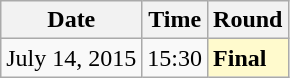<table class="wikitable">
<tr>
<th>Date</th>
<th>Time</th>
<th>Round</th>
</tr>
<tr>
<td>July 14, 2015</td>
<td>15:30</td>
<td style=background:lemonchiffon><strong>Final</strong></td>
</tr>
</table>
